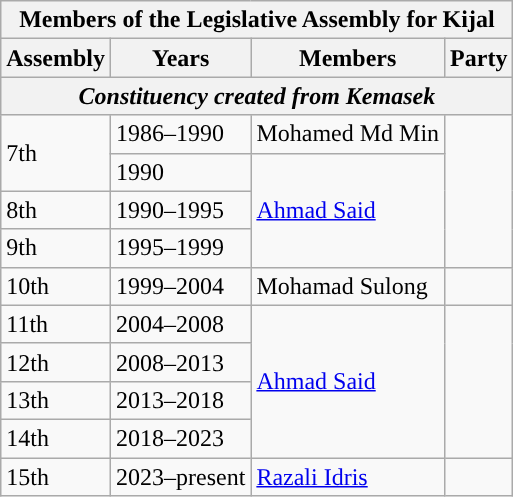<table class="wikitable">
<tr>
<th colspan="4">Members of the Legislative Assembly for Kijal</th>
</tr>
<tr>
<th>Assembly</th>
<th>Years</th>
<th>Members</th>
<th>Party</th>
</tr>
<tr>
<th colspan="4"><em>Constituency created from Kemasek</em></th>
</tr>
<tr>
<td rowspan="2">7th</td>
<td>1986–1990</td>
<td>Mohamed Md Min</td>
<td rowspan="4"></td>
</tr>
<tr>
<td>1990</td>
<td rowspan="3"><a href='#'>Ahmad Said</a></td>
</tr>
<tr>
<td>8th</td>
<td>1990–1995</td>
</tr>
<tr>
<td>9th</td>
<td>1995–1999</td>
</tr>
<tr>
<td>10th</td>
<td>1999–2004</td>
<td>Mohamad Sulong</td>
<td></td>
</tr>
<tr>
<td>11th</td>
<td>2004–2008</td>
<td rowspan="4"><a href='#'>Ahmad Said</a></td>
<td rowspan="4"></td>
</tr>
<tr>
<td>12th</td>
<td>2008–2013</td>
</tr>
<tr>
<td>13th</td>
<td>2013–2018</td>
</tr>
<tr>
<td>14th</td>
<td>2018–2023</td>
</tr>
<tr>
<td>15th</td>
<td>2023–present</td>
<td><a href='#'>Razali Idris</a></td>
<td></td>
</tr>
</table>
